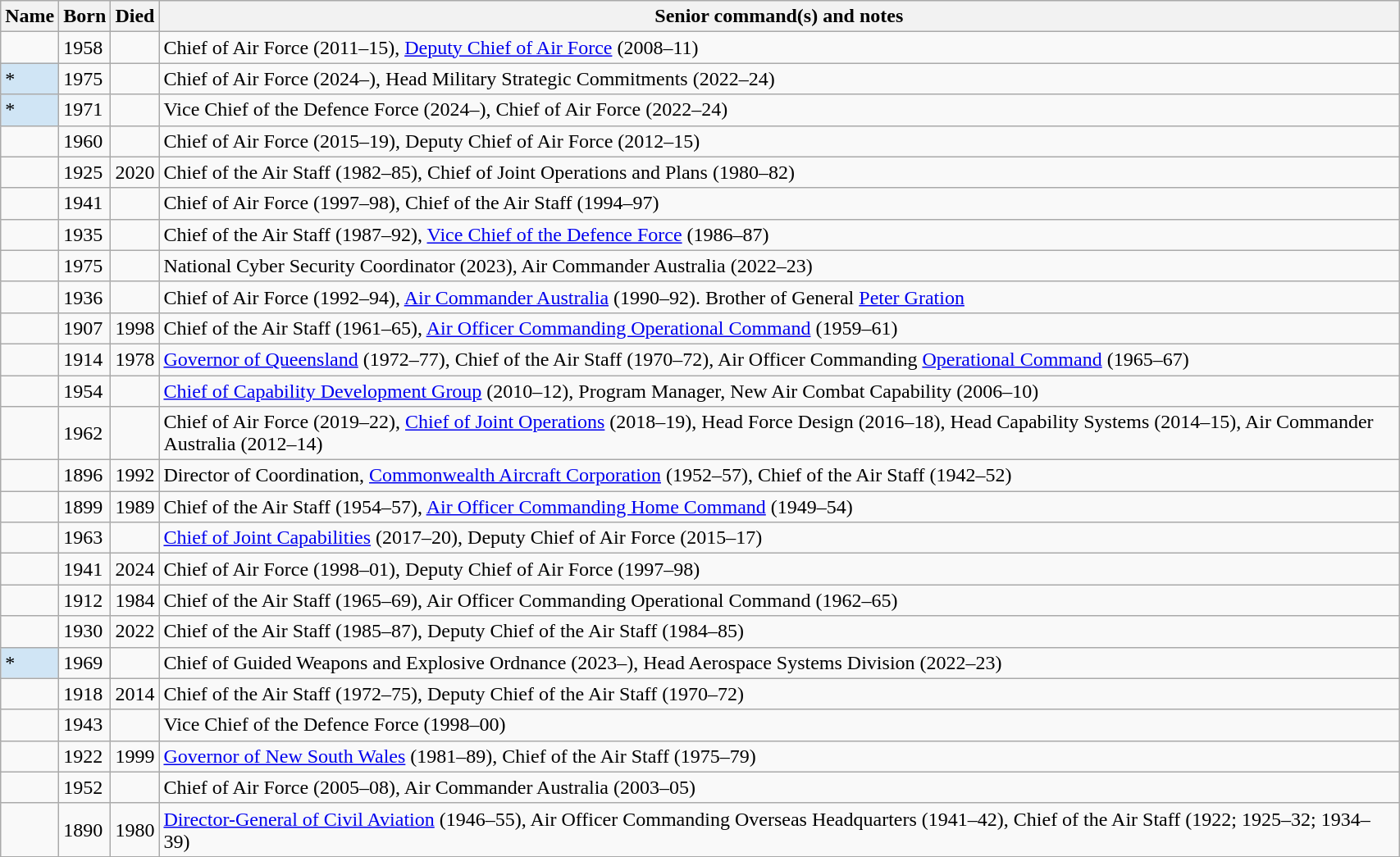<table class="wikitable plainrowheaders sortable" style="width:90%;">
<tr>
<th scope="col">Name</th>
<th scope="col">Born</th>
<th scope="col">Died</th>
<th scope="col" class="unsortable">Senior command(s) and notes</th>
</tr>
<tr>
<td></td>
<td>1958</td>
<td></td>
<td>Chief of Air Force (2011–15), <a href='#'>Deputy Chief of Air Force</a> (2008–11)</td>
</tr>
<tr>
<td style="background:#d0e5f5;">*</td>
<td>1975</td>
<td></td>
<td>Chief of Air Force (2024–), Head Military Strategic Commitments (2022–24)</td>
</tr>
<tr>
<td style="background:#d0e5f5;">*</td>
<td>1971</td>
<td></td>
<td>Vice Chief of the Defence Force (2024–), Chief of Air Force (2022–24)</td>
</tr>
<tr>
<td></td>
<td>1960</td>
<td></td>
<td>Chief of Air Force (2015–19), Deputy Chief of Air Force (2012–15)</td>
</tr>
<tr>
<td></td>
<td>1925</td>
<td>2020</td>
<td>Chief of the Air Staff (1982–85), Chief of Joint Operations and Plans (1980–82)</td>
</tr>
<tr>
<td></td>
<td>1941</td>
<td></td>
<td>Chief of Air Force (1997–98), Chief of the Air Staff (1994–97)</td>
</tr>
<tr>
<td></td>
<td>1935</td>
<td></td>
<td>Chief of the Air Staff (1987–92), <a href='#'>Vice Chief of the Defence Force</a> (1986–87)</td>
</tr>
<tr>
<td></td>
<td>1975</td>
<td></td>
<td>National Cyber Security Coordinator (2023), Air Commander Australia (2022–23)</td>
</tr>
<tr>
<td></td>
<td>1936</td>
<td></td>
<td>Chief of Air Force (1992–94), <a href='#'>Air Commander Australia</a> (1990–92). Brother of General <a href='#'>Peter Gration</a></td>
</tr>
<tr>
<td></td>
<td>1907</td>
<td>1998</td>
<td>Chief of the Air Staff (1961–65), <a href='#'>Air Officer Commanding Operational Command</a> (1959–61)</td>
</tr>
<tr>
<td></td>
<td>1914</td>
<td>1978</td>
<td><a href='#'>Governor of Queensland</a> (1972–77), Chief of the Air Staff (1970–72), Air Officer Commanding <a href='#'>Operational Command</a> (1965–67)</td>
</tr>
<tr>
<td></td>
<td>1954</td>
<td></td>
<td><a href='#'>Chief of Capability Development Group</a> (2010–12), Program Manager, New Air Combat Capability (2006–10)</td>
</tr>
<tr>
<td></td>
<td>1962</td>
<td></td>
<td>Chief of Air Force (2019–22), <a href='#'>Chief of Joint Operations</a> (2018–19), Head Force Design (2016–18), Head Capability Systems (2014–15), Air Commander Australia (2012–14)</td>
</tr>
<tr>
<td></td>
<td>1896</td>
<td>1992</td>
<td>Director of Coordination, <a href='#'>Commonwealth Aircraft Corporation</a> (1952–57), Chief of the Air Staff (1942–52)</td>
</tr>
<tr>
<td></td>
<td>1899</td>
<td>1989</td>
<td>Chief of the Air Staff (1954–57), <a href='#'>Air Officer Commanding Home Command</a> (1949–54)</td>
</tr>
<tr>
<td></td>
<td>1963</td>
<td></td>
<td><a href='#'>Chief of Joint Capabilities</a> (2017–20), Deputy Chief of Air Force (2015–17)</td>
</tr>
<tr>
<td></td>
<td>1941</td>
<td>2024</td>
<td>Chief of Air Force (1998–01), Deputy Chief of Air Force (1997–98)</td>
</tr>
<tr>
<td></td>
<td>1912</td>
<td>1984</td>
<td>Chief of the Air Staff (1965–69), Air Officer Commanding Operational Command (1962–65)</td>
</tr>
<tr>
<td></td>
<td>1930</td>
<td>2022</td>
<td>Chief of the Air Staff (1985–87), Deputy Chief of the Air Staff (1984–85)</td>
</tr>
<tr>
<td style="background:#d0e5f5;">*</td>
<td>1969</td>
<td></td>
<td>Chief of Guided Weapons and Explosive Ordnance (2023–), Head Aerospace Systems Division (2022–23)</td>
</tr>
<tr>
<td></td>
<td>1918</td>
<td>2014</td>
<td>Chief of the Air Staff (1972–75), Deputy Chief of the Air Staff (1970–72)</td>
</tr>
<tr>
<td></td>
<td>1943</td>
<td></td>
<td>Vice Chief of the Defence Force (1998–00)</td>
</tr>
<tr>
<td></td>
<td>1922</td>
<td>1999</td>
<td><a href='#'>Governor of New South Wales</a> (1981–89), Chief of the Air Staff (1975–79)</td>
</tr>
<tr>
<td></td>
<td>1952</td>
<td></td>
<td>Chief of Air Force (2005–08), Air Commander Australia (2003–05)</td>
</tr>
<tr>
<td></td>
<td>1890</td>
<td>1980</td>
<td><a href='#'>Director-General of Civil Aviation</a> (1946–55), Air Officer Commanding Overseas Headquarters (1941–42), Chief of the Air Staff (1922; 1925–32; 1934–39)</td>
</tr>
</table>
